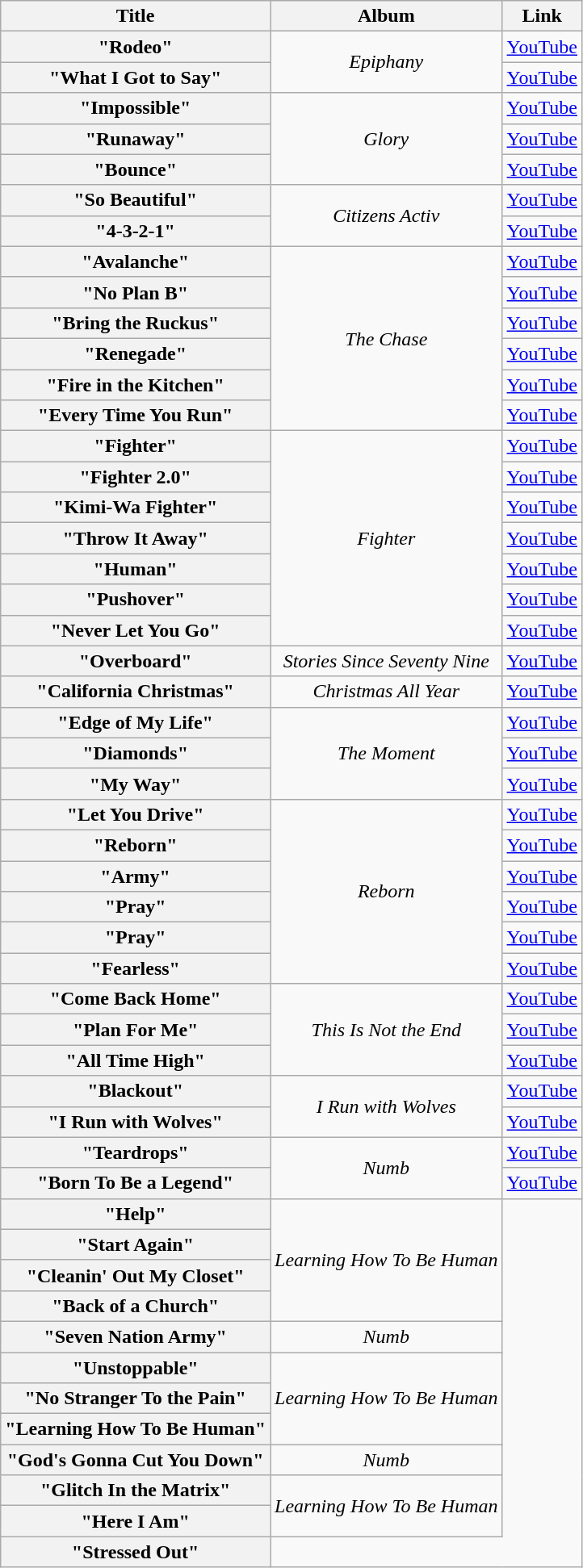<table class="wikitable plainrowheaders" style="text-align:center;">
<tr>
<th>Title</th>
<th>Album</th>
<th>Link</th>
</tr>
<tr>
<th scope="row">"Rodeo"</th>
<td rowspan="2"><em>Epiphany</em></td>
<td><a href='#'>YouTube</a> </td>
</tr>
<tr>
<th scope="row">"What I Got to Say"</th>
<td><a href='#'>YouTube</a> </td>
</tr>
<tr>
<th scope="row">"Impossible"</th>
<td rowspan="3"><em>Glory</em></td>
<td><a href='#'>YouTube</a> </td>
</tr>
<tr>
<th scope="row">"Runaway"</th>
<td><a href='#'>YouTube</a> </td>
</tr>
<tr>
<th scope="row">"Bounce"</th>
<td><a href='#'>YouTube</a> </td>
</tr>
<tr>
<th scope="row">"So Beautiful"</th>
<td rowspan="2"><em>Citizens Activ</em></td>
<td><a href='#'>YouTube</a> </td>
</tr>
<tr>
<th scope="row">"4-3-2-1"</th>
<td><a href='#'>YouTube</a> </td>
</tr>
<tr>
<th scope="row">"Avalanche"</th>
<td rowspan="6"><em>The Chase</em></td>
<td><a href='#'>YouTube</a> </td>
</tr>
<tr>
<th scope="row">"No Plan B" </th>
<td><a href='#'>YouTube</a> </td>
</tr>
<tr>
<th scope="row">"Bring the Ruckus"</th>
<td><a href='#'>YouTube</a> </td>
</tr>
<tr>
<th scope="row">"Renegade"</th>
<td><a href='#'>YouTube</a> </td>
</tr>
<tr>
<th scope="row">"Fire in the Kitchen"</th>
<td><a href='#'>YouTube</a> </td>
</tr>
<tr>
<th scope="row">"Every Time You Run"</th>
<td><a href='#'>YouTube</a> </td>
</tr>
<tr>
<th scope="row">"Fighter"</th>
<td rowspan="7"><em>Fighter</em></td>
<td><a href='#'>YouTube</a> </td>
</tr>
<tr>
<th scope="row">"Fighter 2.0"</th>
<td><a href='#'>YouTube</a> </td>
</tr>
<tr>
<th scope="row">"Kimi-Wa Fighter"</th>
<td><a href='#'>YouTube</a> </td>
</tr>
<tr>
<th scope="row">"Throw It Away"</th>
<td><a href='#'>YouTube</a> </td>
</tr>
<tr>
<th scope="row">"Human"</th>
<td><a href='#'>YouTube</a> </td>
</tr>
<tr>
<th scope="row">"Pushover"</th>
<td><a href='#'>YouTube</a> </td>
</tr>
<tr>
<th scope="row">"Never Let You Go"</th>
<td><a href='#'>YouTube</a> </td>
</tr>
<tr>
<th scope="row">"Overboard"</th>
<td><em>Stories Since Seventy Nine</em></td>
<td><a href='#'>YouTube</a> </td>
</tr>
<tr>
<th scope="row">"California Christmas"</th>
<td><em>Christmas All Year</em></td>
<td><a href='#'>YouTube</a> </td>
</tr>
<tr>
<th scope="row">"Edge of My Life"</th>
<td rowspan="3"><em>The Moment</em></td>
<td><a href='#'>YouTube</a> </td>
</tr>
<tr>
<th scope="row">"Diamonds"</th>
<td><a href='#'>YouTube</a> </td>
</tr>
<tr>
<th scope="row">"My Way"</th>
<td><a href='#'>YouTube</a> </td>
</tr>
<tr>
<th scope="row">"Let You Drive"</th>
<td rowspan="6"><em>Reborn</em></td>
<td><a href='#'>YouTube</a> </td>
</tr>
<tr>
<th scope="row">"Reborn"</th>
<td><a href='#'>YouTube</a> </td>
</tr>
<tr>
<th scope="row">"Army"</th>
<td><a href='#'>YouTube</a> </td>
</tr>
<tr>
<th scope="row">"Pray"</th>
<td><a href='#'>YouTube</a> </td>
</tr>
<tr>
<th scope="row">"Pray" </th>
<td><a href='#'>YouTube</a> </td>
</tr>
<tr>
<th scope="row">"Fearless"</th>
<td><a href='#'>YouTube</a> </td>
</tr>
<tr>
<th scope="row">"Come Back Home" </th>
<td rowspan="3"><em>This Is Not the End</em></td>
<td><a href='#'>YouTube</a> </td>
</tr>
<tr>
<th scope="row">"Plan For Me" </th>
<td><a href='#'>YouTube</a> </td>
</tr>
<tr>
<th scope="row">"All Time High"</th>
<td><a href='#'>YouTube</a> </td>
</tr>
<tr>
<th scope="row">"Blackout" </th>
<td rowspan="2"><em>I Run with Wolves</em></td>
<td><a href='#'>YouTube</a> </td>
</tr>
<tr>
<th scope="row">"I Run with Wolves"</th>
<td><a href='#'>YouTube</a> </td>
</tr>
<tr>
<th scope="row">"Teardrops"</th>
<td rowspan="2"><em>Numb</em></td>
<td><a href='#'>YouTube</a> </td>
</tr>
<tr>
<th scope="row">"Born To Be a Legend" </th>
<td><a href='#'>YouTube</a> </td>
</tr>
<tr>
<th scope="row">"Help"</th>
<td rowspan="4"><em>Learning How To Be Human</em></td>
</tr>
<tr>
<th scope="row">"Start Again"</th>
</tr>
<tr>
<th scope="row">"Cleanin' Out My Closet"</th>
</tr>
<tr>
<th scope="row">"Back of a Church"</th>
</tr>
<tr>
<th scope="row">"Seven Nation Army"</th>
<td><em>Numb</em></td>
</tr>
<tr>
<th scope="row">"Unstoppable"</th>
<td rowspan="3"><em>Learning How To Be Human</em></td>
</tr>
<tr>
<th scope="row">"No Stranger To the Pain"</th>
</tr>
<tr>
<th scope="row">"Learning How To Be Human"</th>
</tr>
<tr>
<th scope="row">"God's Gonna Cut You Down"</th>
<td><em>Numb</em></td>
</tr>
<tr>
<th scope="row">"Glitch In the Matrix"</th>
<td rowspan="2"><em>Learning How To Be Human</em></td>
</tr>
<tr>
<th scope="row">"Here I Am"</th>
</tr>
<tr>
<th scope="row">"Stressed Out"</th>
</tr>
</table>
